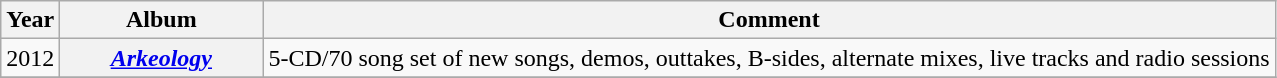<table class="wikitable plainrowheaders" style="text-align:center;">
<tr>
<th rowspan="1">Year</th>
<th rowspan="1" style="width:8em;">Album</th>
<th rowspan="1">Comment</th>
</tr>
<tr>
<td>2012</td>
<th scope="row"><em><a href='#'>Arkeology</a></em></th>
<td>5-CD/70 song set of new songs, demos, outtakes, B-sides, alternate mixes, live tracks and radio sessions</td>
</tr>
<tr>
</tr>
</table>
